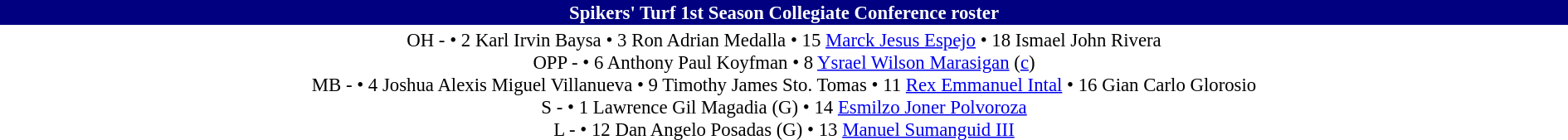<table class='toccolours mw-collapsible mw-collapsed' width=100% style=font-size:95%>
<tr>
<th style="background: #000080; color: white; text-align: center"><strong>Spikers' Turf 1st Season Collegiate Conference roster</strong></th>
</tr>
<tr align=center>
<td>OH - • 2 Karl Irvin Baysa • 3 Ron Adrian Medalla • 15 <a href='#'>Marck Jesus Espejo</a> • 18 Ismael John Rivera <br> OPP - • 6 Anthony Paul Koyfman • 8 <a href='#'>Ysrael Wilson Marasigan</a> (<a href='#'>c</a>) <br> MB - • 4 Joshua Alexis Miguel Villanueva • 9 Timothy James Sto. Tomas • 11 <a href='#'>Rex Emmanuel Intal</a> • 16 Gian Carlo Glorosio <br> S - • 1 Lawrence Gil Magadia (G) • 14 <a href='#'>Esmilzo Joner Polvoroza</a> <br> L - • 12 Dan Angelo Posadas (G) • 13 <a href='#'>Manuel Sumanguid III</a></td>
</tr>
</table>
